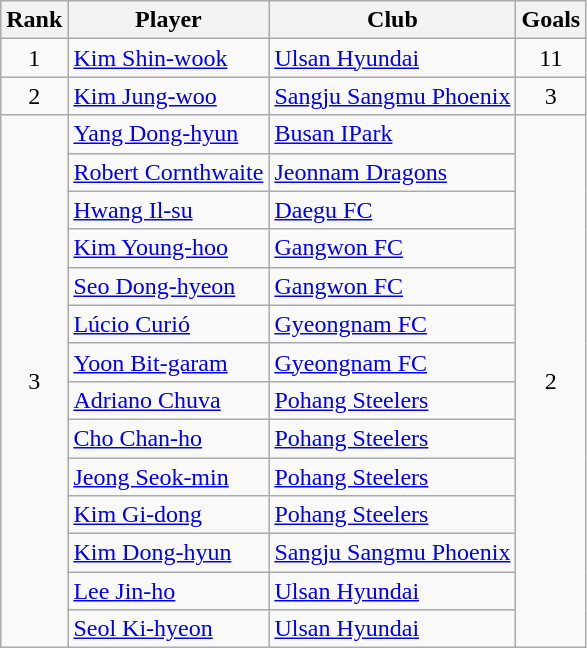<table class="wikitable">
<tr>
<th>Rank</th>
<th>Player</th>
<th>Club</th>
<th>Goals</th>
</tr>
<tr>
<td align=center rowspan=1>1</td>
<td> <a href='#'>Kim Shin-wook</a></td>
<td><a href='#'>Ulsan Hyundai</a></td>
<td align=center rowspan=1>11</td>
</tr>
<tr>
<td align=center rowspan=1>2</td>
<td> <a href='#'>Kim Jung-woo</a></td>
<td><a href='#'>Sangju Sangmu Phoenix</a></td>
<td align=center rowspan=1>3</td>
</tr>
<tr>
<td align=center rowspan=14>3</td>
<td> <a href='#'>Yang Dong-hyun</a></td>
<td><a href='#'>Busan IPark</a></td>
<td align=center rowspan=14>2</td>
</tr>
<tr>
<td> <a href='#'>Robert Cornthwaite</a></td>
<td><a href='#'>Jeonnam Dragons</a></td>
</tr>
<tr>
<td> <a href='#'>Hwang Il-su</a></td>
<td><a href='#'>Daegu FC</a></td>
</tr>
<tr>
<td> <a href='#'>Kim Young-hoo</a></td>
<td><a href='#'>Gangwon FC</a></td>
</tr>
<tr>
<td> <a href='#'>Seo Dong-hyeon</a></td>
<td><a href='#'>Gangwon FC</a></td>
</tr>
<tr>
<td> <a href='#'>Lúcio Curió</a></td>
<td><a href='#'>Gyeongnam FC</a></td>
</tr>
<tr>
<td> <a href='#'>Yoon Bit-garam</a></td>
<td><a href='#'>Gyeongnam FC</a></td>
</tr>
<tr>
<td> <a href='#'>Adriano Chuva</a></td>
<td><a href='#'>Pohang Steelers</a></td>
</tr>
<tr>
<td> <a href='#'>Cho Chan-ho</a></td>
<td><a href='#'>Pohang Steelers</a></td>
</tr>
<tr>
<td> <a href='#'>Jeong Seok-min</a></td>
<td><a href='#'>Pohang Steelers</a></td>
</tr>
<tr>
<td> <a href='#'>Kim Gi-dong</a></td>
<td><a href='#'>Pohang Steelers</a></td>
</tr>
<tr>
<td> <a href='#'>Kim Dong-hyun</a></td>
<td><a href='#'>Sangju Sangmu Phoenix</a></td>
</tr>
<tr>
<td> <a href='#'>Lee Jin-ho</a></td>
<td><a href='#'>Ulsan Hyundai</a></td>
</tr>
<tr>
<td> <a href='#'>Seol Ki-hyeon</a></td>
<td><a href='#'>Ulsan Hyundai</a></td>
</tr>
</table>
